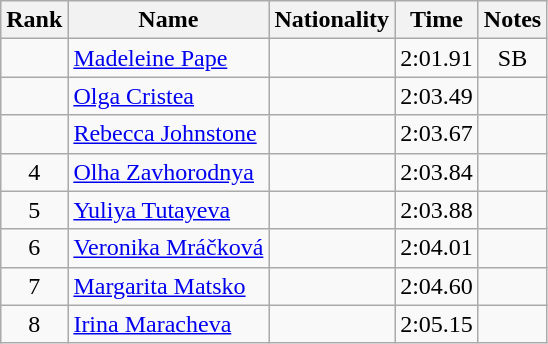<table class="wikitable sortable" style="text-align:center">
<tr>
<th>Rank</th>
<th>Name</th>
<th>Nationality</th>
<th>Time</th>
<th>Notes</th>
</tr>
<tr>
<td></td>
<td align=left><a href='#'>Madeleine Pape</a></td>
<td align=left></td>
<td>2:01.91</td>
<td>SB</td>
</tr>
<tr>
<td></td>
<td align=left><a href='#'>Olga Cristea</a></td>
<td align=left></td>
<td>2:03.49</td>
<td></td>
</tr>
<tr>
<td></td>
<td align=left><a href='#'>Rebecca Johnstone</a></td>
<td align=left></td>
<td>2:03.67</td>
<td></td>
</tr>
<tr>
<td>4</td>
<td align=left><a href='#'>Olha Zavhorodnya</a></td>
<td align=left></td>
<td>2:03.84</td>
<td></td>
</tr>
<tr>
<td>5</td>
<td align=left><a href='#'>Yuliya Tutayeva</a></td>
<td align=left></td>
<td>2:03.88</td>
<td></td>
</tr>
<tr>
<td>6</td>
<td align=left><a href='#'>Veronika Mráčková</a></td>
<td align=left></td>
<td>2:04.01</td>
<td></td>
</tr>
<tr>
<td>7</td>
<td align=left><a href='#'>Margarita Matsko</a></td>
<td align=left></td>
<td>2:04.60</td>
<td></td>
</tr>
<tr>
<td>8</td>
<td align=left><a href='#'>Irina Maracheva</a></td>
<td align=left></td>
<td>2:05.15</td>
<td></td>
</tr>
</table>
